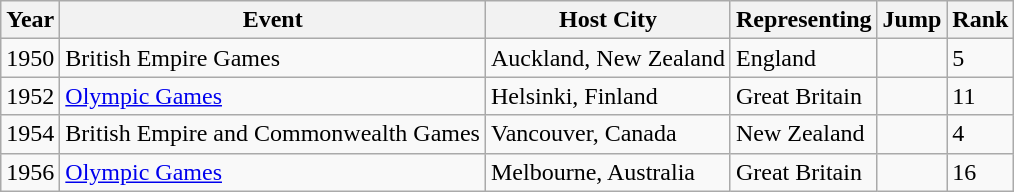<table class="wikitable">
<tr>
<th>Year</th>
<th>Event</th>
<th>Host City</th>
<th>Representing</th>
<th>Jump</th>
<th>Rank</th>
</tr>
<tr>
<td>1950</td>
<td>British Empire Games</td>
<td> Auckland, New Zealand</td>
<td> England</td>
<td></td>
<td>5</td>
</tr>
<tr>
<td>1952</td>
<td><a href='#'>Olympic Games</a></td>
<td> Helsinki, Finland</td>
<td> Great Britain</td>
<td></td>
<td>11</td>
</tr>
<tr>
<td>1954</td>
<td>British Empire and Commonwealth Games</td>
<td> Vancouver, Canada</td>
<td> New Zealand</td>
<td></td>
<td>4</td>
</tr>
<tr>
<td>1956</td>
<td><a href='#'>Olympic Games</a></td>
<td> Melbourne, Australia</td>
<td> Great Britain</td>
<td></td>
<td>16</td>
</tr>
</table>
